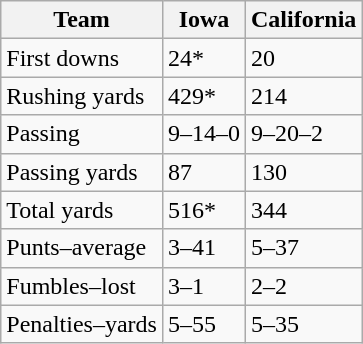<table class="wikitable">
<tr>
<th>Team</th>
<th>Iowa</th>
<th>California</th>
</tr>
<tr>
<td>First downs</td>
<td>24*</td>
<td>20</td>
</tr>
<tr>
<td>Rushing yards</td>
<td>429*</td>
<td>214</td>
</tr>
<tr>
<td>Passing</td>
<td>9–14–0</td>
<td>9–20–2</td>
</tr>
<tr>
<td>Passing yards</td>
<td>87</td>
<td>130</td>
</tr>
<tr>
<td>Total yards</td>
<td>516*</td>
<td>344</td>
</tr>
<tr>
<td>Punts–average</td>
<td>3–41</td>
<td>5–37</td>
</tr>
<tr>
<td>Fumbles–lost</td>
<td>3–1</td>
<td>2–2</td>
</tr>
<tr>
<td>Penalties–yards</td>
<td>5–55</td>
<td>5–35</td>
</tr>
</table>
